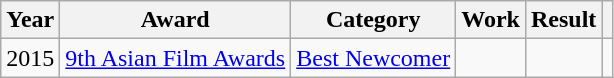<table class="wikitable plainrowheaders">
<tr>
<th>Year</th>
<th>Award</th>
<th>Category</th>
<th>Work</th>
<th>Result</th>
<th></th>
</tr>
<tr>
<td>2015</td>
<td><a href='#'>9th Asian Film Awards</a></td>
<td><a href='#'>Best Newcomer</a></td>
<td><em></em></td>
<td></td>
<td></td>
</tr>
</table>
